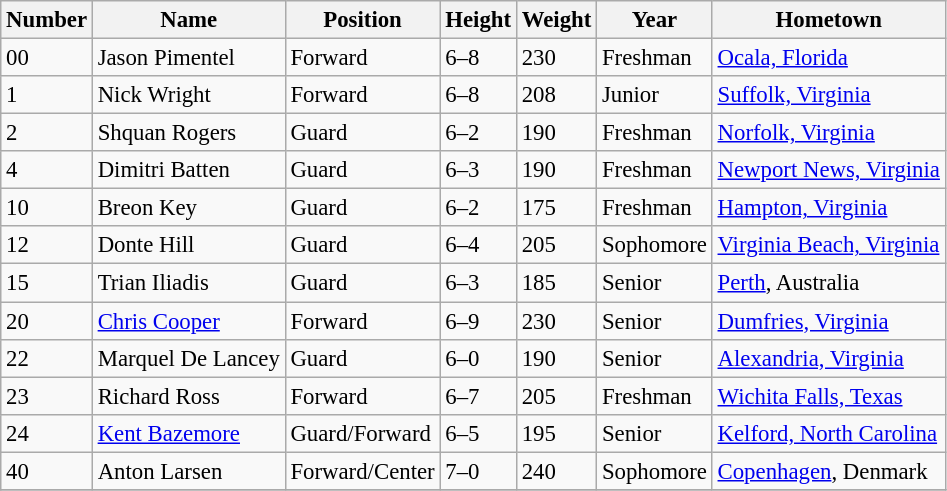<table class="wikitable" style="font-size: 95%;">
<tr>
<th>Number</th>
<th>Name</th>
<th>Position</th>
<th>Height</th>
<th>Weight</th>
<th>Year</th>
<th>Hometown</th>
</tr>
<tr>
<td>00</td>
<td>Jason Pimentel</td>
<td>Forward</td>
<td>6–8</td>
<td>230</td>
<td>Freshman</td>
<td><a href='#'>Ocala, Florida</a></td>
</tr>
<tr>
<td>1</td>
<td>Nick Wright</td>
<td>Forward</td>
<td>6–8</td>
<td>208</td>
<td>Junior</td>
<td><a href='#'>Suffolk, Virginia</a></td>
</tr>
<tr>
<td>2</td>
<td>Shquan Rogers</td>
<td>Guard</td>
<td>6–2</td>
<td>190</td>
<td>Freshman</td>
<td><a href='#'>Norfolk, Virginia</a></td>
</tr>
<tr>
<td>4</td>
<td>Dimitri Batten</td>
<td>Guard</td>
<td>6–3</td>
<td>190</td>
<td>Freshman</td>
<td><a href='#'>Newport News, Virginia</a></td>
</tr>
<tr>
<td>10</td>
<td>Breon Key</td>
<td>Guard</td>
<td>6–2</td>
<td>175</td>
<td>Freshman</td>
<td><a href='#'>Hampton, Virginia</a></td>
</tr>
<tr>
<td>12</td>
<td>Donte Hill</td>
<td>Guard</td>
<td>6–4</td>
<td>205</td>
<td>Sophomore</td>
<td><a href='#'>Virginia Beach, Virginia</a></td>
</tr>
<tr>
<td>15</td>
<td>Trian Iliadis</td>
<td>Guard</td>
<td>6–3</td>
<td>185</td>
<td>Senior</td>
<td><a href='#'>Perth</a>, Australia</td>
</tr>
<tr>
<td>20</td>
<td><a href='#'>Chris Cooper</a></td>
<td>Forward</td>
<td>6–9</td>
<td>230</td>
<td>Senior</td>
<td><a href='#'>Dumfries, Virginia</a></td>
</tr>
<tr>
<td>22</td>
<td>Marquel De Lancey</td>
<td>Guard</td>
<td>6–0</td>
<td>190</td>
<td>Senior</td>
<td><a href='#'>Alexandria, Virginia</a></td>
</tr>
<tr>
<td>23</td>
<td>Richard Ross</td>
<td>Forward</td>
<td>6–7</td>
<td>205</td>
<td>Freshman</td>
<td><a href='#'>Wichita Falls, Texas</a></td>
</tr>
<tr>
<td>24</td>
<td><a href='#'>Kent Bazemore</a></td>
<td>Guard/Forward</td>
<td>6–5</td>
<td>195</td>
<td>Senior</td>
<td><a href='#'>Kelford, North Carolina</a></td>
</tr>
<tr>
<td>40</td>
<td>Anton Larsen</td>
<td>Forward/Center</td>
<td>7–0</td>
<td>240</td>
<td>Sophomore</td>
<td><a href='#'>Copenhagen</a>, Denmark</td>
</tr>
<tr>
</tr>
</table>
